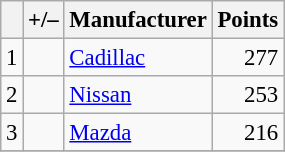<table class="wikitable" style="font-size: 95%;">
<tr>
<th scope="col"></th>
<th scope="col">+/–</th>
<th scope="col">Manufacturer</th>
<th scope="col">Points</th>
</tr>
<tr>
<td align=center>1</td>
<td align="left"></td>
<td> <a href='#'>Cadillac</a></td>
<td align=right>277</td>
</tr>
<tr>
<td align=center>2</td>
<td align="left"></td>
<td> <a href='#'>Nissan</a></td>
<td align=right>253</td>
</tr>
<tr>
<td align=center>3</td>
<td align="left"></td>
<td> <a href='#'>Mazda</a></td>
<td align=right>216</td>
</tr>
<tr>
</tr>
</table>
